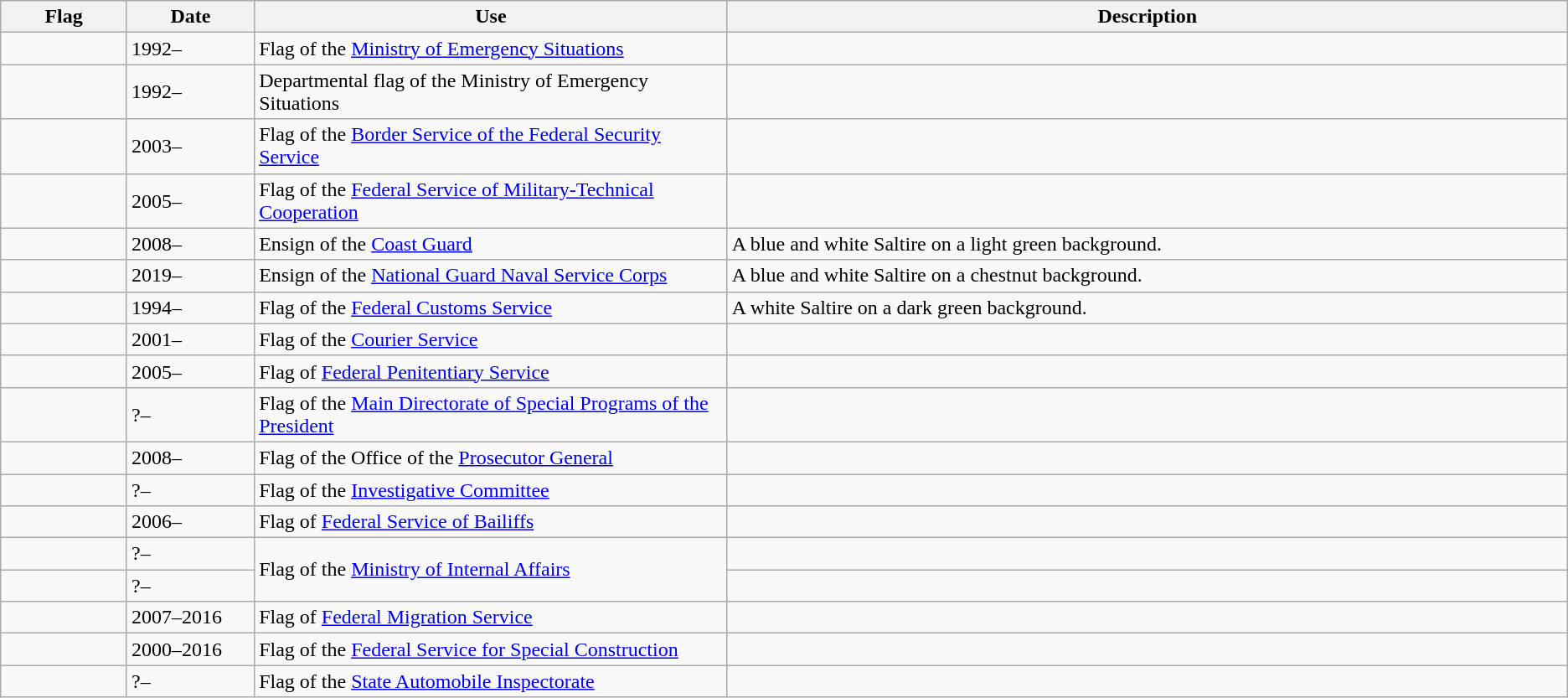<table class="wikitable">
<tr>
<th width="100">Flag</th>
<th width="100">Date</th>
<th width="400">Use</th>
<th width="725">Description</th>
</tr>
<tr>
<td></td>
<td>1992–</td>
<td>Flag of the <a href='#'>Ministry of Emergency Situations</a></td>
<td></td>
</tr>
<tr>
<td></td>
<td>1992–</td>
<td>Departmental flag of the Ministry of Emergency Situations</td>
<td></td>
</tr>
<tr>
<td></td>
<td>2003–</td>
<td>Flag of the <a href='#'>Border Service of the Federal Security Service</a></td>
<td></td>
</tr>
<tr>
<td></td>
<td>2005–</td>
<td>Flag of the <a href='#'>Federal Service of Military-Technical Cooperation</a></td>
<td></td>
</tr>
<tr>
<td></td>
<td>2008–</td>
<td>Ensign of the <a href='#'>Coast Guard</a></td>
<td>A blue and white Saltire on a light green background.</td>
</tr>
<tr>
<td></td>
<td>2019–</td>
<td>Ensign of the <a href='#'>National Guard Naval Service Corps</a></td>
<td>A blue and white Saltire on a chestnut background.</td>
</tr>
<tr>
<td></td>
<td>1994–</td>
<td>Flag of the <a href='#'>Federal Customs Service</a></td>
<td>A white Saltire on a dark green background.</td>
</tr>
<tr>
<td></td>
<td>2001–</td>
<td>Flag of the <a href='#'>Courier Service</a></td>
<td></td>
</tr>
<tr>
<td></td>
<td>2005–</td>
<td>Flag of <a href='#'>Federal Penitentiary Service</a></td>
<td></td>
</tr>
<tr>
<td></td>
<td>?–</td>
<td>Flag of the <a href='#'>Main Directorate of Special Programs of the President</a></td>
<td></td>
</tr>
<tr>
<td></td>
<td>2008–</td>
<td>Flag of the Office of the <a href='#'>Prosecutor General</a></td>
<td></td>
</tr>
<tr>
<td></td>
<td>?–</td>
<td>Flag of the <a href='#'>Investigative Committee</a></td>
<td></td>
</tr>
<tr>
<td></td>
<td>2006–</td>
<td>Flag of <a href='#'>Federal Service of Bailiffs</a></td>
<td></td>
</tr>
<tr>
<td></td>
<td>?–</td>
<td rowspan="2">Flag of the <a href='#'>Ministry of Internal Affairs</a></td>
<td></td>
</tr>
<tr>
<td></td>
<td>?–</td>
<td></td>
</tr>
<tr>
<td></td>
<td>2007–2016</td>
<td>Flag of <a href='#'>Federal Migration Service</a></td>
</tr>
<tr>
<td></td>
<td>2000–2016</td>
<td>Flag of the <a href='#'>Federal Service for Special Construction</a></td>
<td></td>
</tr>
<tr>
<td></td>
<td>?–</td>
<td>Flag of the <a href='#'>State Automobile Inspectorate</a></td>
<td></td>
</tr>
</table>
